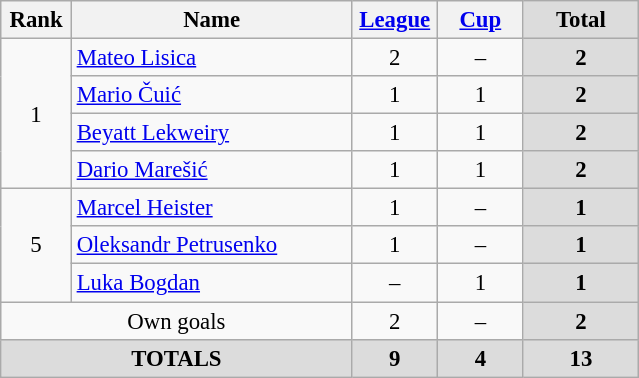<table class="wikitable" style="font-size: 95%; text-align: center;">
<tr>
<th width=40>Rank</th>
<th width=180>Name</th>
<th width=50><a href='#'>League</a></th>
<th width=50><a href='#'>Cup</a></th>
<th width=70 style="background: #DCDCDC">Total</th>
</tr>
<tr>
<td rowspan=4>1</td>
<td style="text-align:left;"> <a href='#'>Mateo Lisica</a></td>
<td>2</td>
<td>–</td>
<th style="background: #DCDCDC">2</th>
</tr>
<tr>
<td style="text-align:left;"> <a href='#'>Mario Čuić</a></td>
<td>1</td>
<td>1</td>
<th style="background: #DCDCDC">2</th>
</tr>
<tr>
<td style="text-align:left;"> <a href='#'>Beyatt Lekweiry</a></td>
<td>1</td>
<td>1</td>
<th style="background: #DCDCDC">2</th>
</tr>
<tr>
<td style="text-align:left;"> <a href='#'>Dario Marešić</a></td>
<td>1</td>
<td>1</td>
<th style="background: #DCDCDC">2</th>
</tr>
<tr>
<td rowspan=3>5</td>
<td style="text-align:left;"> <a href='#'>Marcel Heister</a></td>
<td>1</td>
<td>–</td>
<th style="background: #DCDCDC">1</th>
</tr>
<tr>
<td style="text-align:left;"> <a href='#'>Oleksandr Petrusenko</a></td>
<td>1</td>
<td>–</td>
<th style="background: #DCDCDC">1</th>
</tr>
<tr>
<td style="text-align:left;"> <a href='#'>Luka Bogdan</a></td>
<td>–</td>
<td>1</td>
<th style="background: #DCDCDC">1</th>
</tr>
<tr>
<td colspan=2 style="text-align:center;">Own goals</td>
<td>2</td>
<td>–</td>
<th style="background: #DCDCDC">2</th>
</tr>
<tr>
<th colspan="2" align="center" style="background: #DCDCDC">TOTALS</th>
<th style="background: #DCDCDC">9</th>
<th style="background: #DCDCDC">4</th>
<th style="background: #DCDCDC">13</th>
</tr>
</table>
